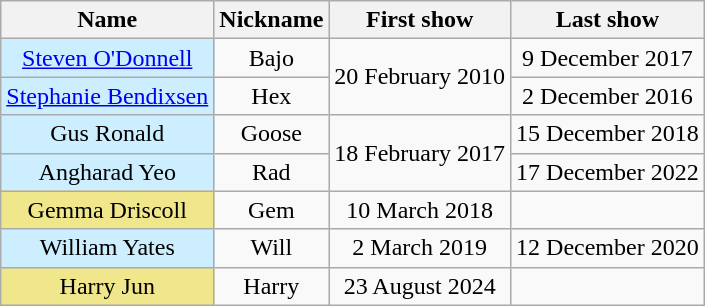<table class="wikitable sortable" style="text-align:center">
<tr>
<th>Name</th>
<th>Nickname</th>
<th>First show</th>
<th>Last show</th>
</tr>
<tr>
<td style="background:#CCEEFF" data-sort-value="O'Donnell, Steven"><a href='#'>Steven O'Donnell</a></td>
<td>Bajo</td>
<td rowspan="2">20 February 2010</td>
<td>9 December 2017</td>
</tr>
<tr>
<td style="background:#CCEEFF" data-sort-value="Bendixsen, Stephanie"><a href='#'>Stephanie Bendixsen</a></td>
<td>Hex</td>
<td>2 December 2016</td>
</tr>
<tr>
<td style="background:#CCEEFF" data-sort-value="Ronald, Gus">Gus Ronald</td>
<td>Goose</td>
<td rowspan="2">18 February 2017</td>
<td>15 December 2018</td>
</tr>
<tr>
<td style="background:#CCEEFF;" data-sort-value="Yeo, Angharad">Angharad Yeo</td>
<td>Rad</td>
<td>17 December 2022</td>
</tr>
<tr>
<td style="background:#F0E68C;" data-sort-value="Driscoll, Gemma">Gemma Driscoll</td>
<td>Gem</td>
<td>10 March 2018</td>
<td></td>
</tr>
<tr>
<td style="background:#CCEEFF;" data-sort-value="Yates, William">William Yates</td>
<td>Will</td>
<td>2 March 2019</td>
<td>12 December 2020</td>
</tr>
<tr>
<td style="background:#F0E68C;" data-sort-value="Jun, Harry">Harry Jun</td>
<td>Harry</td>
<td>23 August 2024</td>
<td></td>
</tr>
</table>
